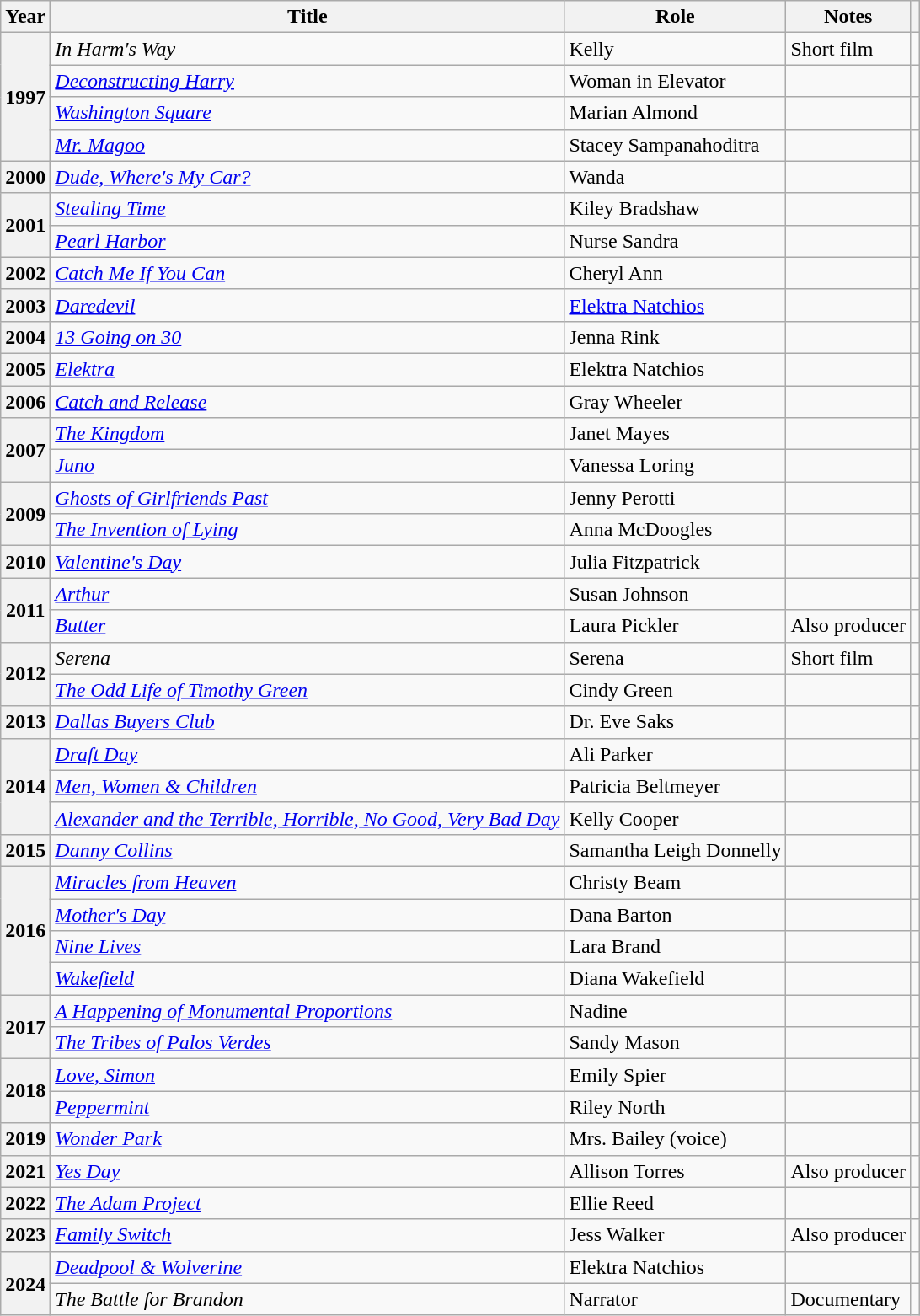<table class="wikitable plainrowheaders sortable">
<tr>
<th scope="col">Year</th>
<th scope="col">Title</th>
<th scope="col">Role</th>
<th scope="col" class="unsortable">Notes</th>
<th scope="col" class="unsortable"></th>
</tr>
<tr>
<th rowspan="4" scope="row">1997</th>
<td><em>In Harm's Way</em></td>
<td>Kelly</td>
<td>Short film</td>
<td></td>
</tr>
<tr>
<td><em><a href='#'>Deconstructing Harry</a></em></td>
<td>Woman in Elevator</td>
<td></td>
<td></td>
</tr>
<tr>
<td><em><a href='#'>Washington Square</a></em></td>
<td>Marian Almond</td>
<td></td>
<td></td>
</tr>
<tr>
<td><em><a href='#'>Mr. Magoo</a></em></td>
<td>Stacey Sampanahoditra</td>
<td></td>
<td></td>
</tr>
<tr>
<th scope="row">2000</th>
<td><em><a href='#'>Dude, Where's My Car?</a></em></td>
<td>Wanda</td>
<td></td>
<td></td>
</tr>
<tr>
<th rowspan="2" scope="row">2001</th>
<td><em><a href='#'>Stealing Time</a></em></td>
<td>Kiley Bradshaw</td>
<td></td>
<td></td>
</tr>
<tr>
<td><em><a href='#'>Pearl Harbor</a></em></td>
<td>Nurse Sandra</td>
<td></td>
<td></td>
</tr>
<tr>
<th scope="row">2002</th>
<td><em><a href='#'>Catch Me If You Can</a></em></td>
<td>Cheryl Ann</td>
<td></td>
<td></td>
</tr>
<tr>
<th scope="row">2003</th>
<td><em><a href='#'>Daredevil</a></em></td>
<td><a href='#'>Elektra Natchios</a></td>
<td></td>
<td></td>
</tr>
<tr>
<th scope="row">2004</th>
<td data-sort-value="Thirteen Going on Thirty"><em><a href='#'>13 Going on 30</a></em></td>
<td>Jenna Rink</td>
<td></td>
<td></td>
</tr>
<tr>
<th scope="row">2005</th>
<td><em><a href='#'>Elektra</a></em></td>
<td>Elektra Natchios</td>
<td></td>
<td></td>
</tr>
<tr>
<th scope="row">2006</th>
<td><em><a href='#'>Catch and Release</a></em></td>
<td>Gray Wheeler</td>
<td></td>
<td></td>
</tr>
<tr>
<th rowspan="2" scope="row">2007</th>
<td data-sort-value="Kingdom, The"><em><a href='#'>The Kingdom</a></em></td>
<td>Janet Mayes</td>
<td></td>
<td></td>
</tr>
<tr>
<td><em><a href='#'>Juno</a></em></td>
<td>Vanessa Loring</td>
<td></td>
<td></td>
</tr>
<tr>
<th rowspan="2" scope="row">2009</th>
<td><em><a href='#'>Ghosts of Girlfriends Past</a></em></td>
<td>Jenny Perotti</td>
<td></td>
<td></td>
</tr>
<tr>
<td data-sort-value="Invention of Lying, The"><em><a href='#'>The Invention of Lying</a></em></td>
<td>Anna McDoogles</td>
<td></td>
<td></td>
</tr>
<tr>
<th scope="row">2010</th>
<td><em><a href='#'>Valentine's Day</a></em></td>
<td>Julia Fitzpatrick</td>
<td></td>
<td></td>
</tr>
<tr>
<th rowspan="2" scope="row">2011</th>
<td><em><a href='#'>Arthur</a></em></td>
<td>Susan Johnson</td>
<td></td>
<td></td>
</tr>
<tr>
<td><em><a href='#'>Butter</a></em></td>
<td>Laura Pickler</td>
<td>Also producer</td>
<td></td>
</tr>
<tr>
<th rowspan="2" scope="row">2012</th>
<td><em>Serena</em></td>
<td>Serena</td>
<td>Short film</td>
<td></td>
</tr>
<tr>
<td data-sort-value="Odd Life of Timothy Green, The"><em><a href='#'>The Odd Life of Timothy Green</a></em></td>
<td>Cindy Green</td>
<td></td>
<td></td>
</tr>
<tr>
<th scope="row">2013</th>
<td><em><a href='#'>Dallas Buyers Club</a></em></td>
<td>Dr. Eve Saks</td>
<td></td>
<td></td>
</tr>
<tr>
<th rowspan="3" scope="row">2014</th>
<td><em><a href='#'>Draft Day</a></em></td>
<td>Ali Parker</td>
<td></td>
<td></td>
</tr>
<tr>
<td><em><a href='#'>Men, Women & Children</a></em></td>
<td>Patricia Beltmeyer</td>
<td></td>
<td></td>
</tr>
<tr>
<td><em><a href='#'>Alexander and the Terrible, Horrible, No Good, Very Bad Day</a></em></td>
<td>Kelly Cooper</td>
<td></td>
<td></td>
</tr>
<tr>
<th scope="row">2015</th>
<td><em><a href='#'>Danny Collins</a></em></td>
<td>Samantha Leigh Donnelly</td>
<td></td>
<td></td>
</tr>
<tr>
<th rowspan="4" scope="row">2016</th>
<td><em><a href='#'>Miracles from Heaven</a></em></td>
<td>Christy Beam</td>
<td></td>
<td></td>
</tr>
<tr>
<td><em><a href='#'>Mother's Day</a></em></td>
<td>Dana Barton</td>
<td></td>
<td></td>
</tr>
<tr>
<td><em><a href='#'>Nine Lives</a></em></td>
<td>Lara Brand</td>
<td></td>
<td></td>
</tr>
<tr>
<td><em><a href='#'>Wakefield</a></em></td>
<td>Diana Wakefield</td>
<td></td>
<td></td>
</tr>
<tr>
<th rowspan="2" scope="row">2017</th>
<td data-sort-value="Happening of Monumental Proportions, A"><em><a href='#'>A Happening of Monumental Proportions</a></em></td>
<td>Nadine</td>
<td></td>
<td></td>
</tr>
<tr>
<td data-sort-value="Tribes of Palos Verdes, The"><em><a href='#'>The Tribes of Palos Verdes</a></em></td>
<td>Sandy Mason</td>
<td></td>
<td></td>
</tr>
<tr>
<th rowspan="2" scope="row">2018</th>
<td><em><a href='#'>Love, Simon</a></em></td>
<td>Emily Spier</td>
<td></td>
<td></td>
</tr>
<tr>
<td><em><a href='#'>Peppermint</a></em></td>
<td>Riley North</td>
<td></td>
<td></td>
</tr>
<tr>
<th scope="row">2019</th>
<td><em><a href='#'>Wonder Park</a></em></td>
<td>Mrs. Bailey (voice)</td>
<td></td>
<td></td>
</tr>
<tr>
<th scope="row">2021</th>
<td><em><a href='#'>Yes Day</a></em></td>
<td>Allison Torres</td>
<td>Also producer</td>
<td></td>
</tr>
<tr>
<th scope="row">2022</th>
<td><em><a href='#'>The Adam Project</a></em></td>
<td>Ellie Reed</td>
<td></td>
<td></td>
</tr>
<tr>
<th scope="row">2023</th>
<td><em><a href='#'>Family Switch</a></em></td>
<td>Jess Walker</td>
<td>Also producer</td>
<td></td>
</tr>
<tr>
<th rowspan="2" scope="row">2024</th>
<td><em><a href='#'>Deadpool & Wolverine</a></em></td>
<td>Elektra Natchios</td>
<td></td>
<td></td>
</tr>
<tr>
<td><em>The Battle for Brandon</em></td>
<td>Narrator</td>
<td>Documentary</td>
<td></td>
</tr>
</table>
